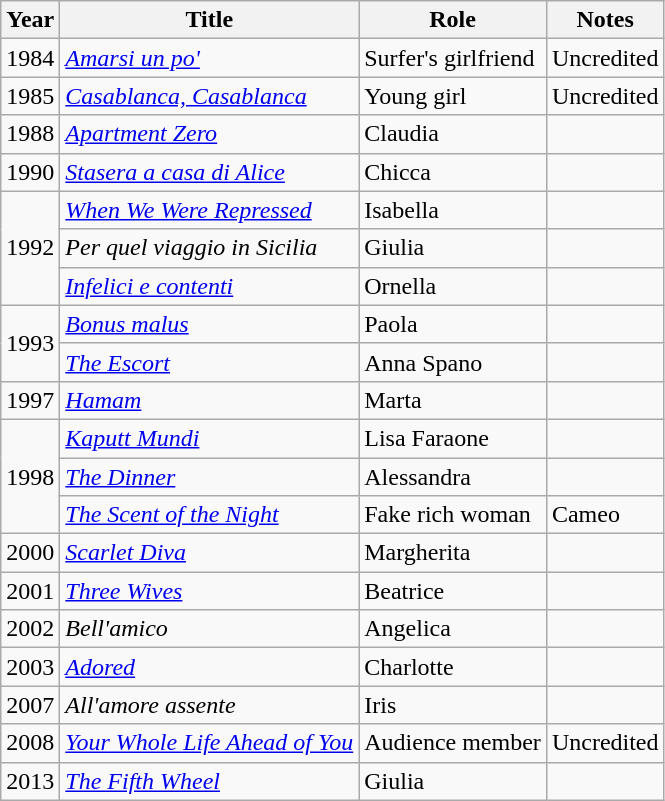<table class="wikitable plainrowheaders sortable">
<tr>
<th scope="col">Year</th>
<th scope="col">Title</th>
<th scope="col">Role</th>
<th scope="col" class="unsortable">Notes</th>
</tr>
<tr>
<td>1984</td>
<td><em><a href='#'>Amarsi un po'</a></em></td>
<td>Surfer's girlfriend</td>
<td>Uncredited</td>
</tr>
<tr>
<td>1985</td>
<td><em><a href='#'>Casablanca, Casablanca</a></em></td>
<td>Young girl</td>
<td>Uncredited</td>
</tr>
<tr>
<td>1988</td>
<td><em><a href='#'>Apartment Zero</a></em></td>
<td>Claudia</td>
<td></td>
</tr>
<tr>
<td>1990</td>
<td><em><a href='#'>Stasera a casa di Alice</a></em></td>
<td>Chicca</td>
<td></td>
</tr>
<tr>
<td rowspan="3">1992</td>
<td><em><a href='#'>When We Were Repressed</a></em></td>
<td>Isabella</td>
<td></td>
</tr>
<tr>
<td><em>Per quel viaggio in Sicilia</em></td>
<td>Giulia</td>
<td></td>
</tr>
<tr>
<td><em><a href='#'>Infelici e contenti</a></em></td>
<td>Ornella</td>
<td></td>
</tr>
<tr>
<td rowspan="2">1993</td>
<td><em><a href='#'>Bonus malus</a></em></td>
<td>Paola</td>
<td></td>
</tr>
<tr>
<td><em><a href='#'>The Escort</a></em></td>
<td>Anna Spano</td>
<td></td>
</tr>
<tr>
<td>1997</td>
<td><em><a href='#'>Hamam</a></em></td>
<td>Marta</td>
<td></td>
</tr>
<tr>
<td rowspan="3">1998</td>
<td><em><a href='#'>Kaputt Mundi</a></em></td>
<td>Lisa Faraone</td>
<td></td>
</tr>
<tr>
<td><em><a href='#'>The Dinner</a></em></td>
<td>Alessandra</td>
<td></td>
</tr>
<tr>
<td><em><a href='#'>The Scent of the Night</a></em></td>
<td>Fake rich woman</td>
<td>Cameo</td>
</tr>
<tr>
<td>2000</td>
<td><em><a href='#'>Scarlet Diva</a></em></td>
<td>Margherita</td>
<td></td>
</tr>
<tr>
<td>2001</td>
<td><em><a href='#'>Three Wives</a></em></td>
<td>Beatrice</td>
<td></td>
</tr>
<tr>
<td>2002</td>
<td><em>Bell'amico</em></td>
<td>Angelica</td>
<td></td>
</tr>
<tr>
<td>2003</td>
<td><em><a href='#'>Adored</a></em></td>
<td>Charlotte</td>
<td></td>
</tr>
<tr>
<td>2007</td>
<td><em>All'amore assente</em></td>
<td>Iris</td>
<td></td>
</tr>
<tr>
<td>2008</td>
<td><em><a href='#'>Your Whole Life Ahead of You</a></em></td>
<td>Audience member</td>
<td>Uncredited</td>
</tr>
<tr>
<td>2013</td>
<td><em><a href='#'>The Fifth Wheel</a></em></td>
<td>Giulia</td>
<td></td>
</tr>
</table>
